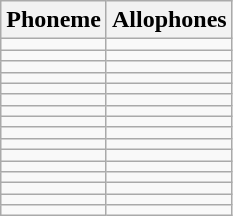<table class="wikitable">
<tr>
<th>Phoneme</th>
<th>Allophones</th>
</tr>
<tr>
<td></td>
<td></td>
</tr>
<tr>
<td></td>
<td></td>
</tr>
<tr>
<td></td>
<td></td>
</tr>
<tr>
<td></td>
<td></td>
</tr>
<tr>
<td></td>
<td></td>
</tr>
<tr>
<td></td>
<td></td>
</tr>
<tr>
<td></td>
<td></td>
</tr>
<tr>
<td></td>
<td></td>
</tr>
<tr>
<td></td>
<td></td>
</tr>
<tr>
<td></td>
<td></td>
</tr>
<tr>
<td></td>
<td></td>
</tr>
<tr>
<td></td>
<td></td>
</tr>
<tr>
<td></td>
<td></td>
</tr>
<tr>
<td></td>
<td></td>
</tr>
<tr>
<td></td>
<td></td>
</tr>
<tr>
<td></td>
<td></td>
</tr>
</table>
